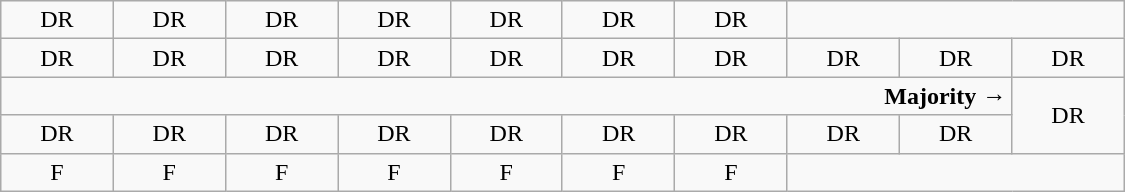<table class="wikitable" style="text-align:center" width=750px>
<tr>
<td>DR</td>
<td>DR</td>
<td>DR</td>
<td>DR</td>
<td>DR</td>
<td>DR</td>
<td>DR</td>
</tr>
<tr>
<td width=50px >DR</td>
<td width=50px >DR</td>
<td width=50px >DR</td>
<td width=50px >DR</td>
<td width=50px >DR</td>
<td width=50px >DR</td>
<td width=50px >DR</td>
<td width=50px >DR</td>
<td width=50px >DR</td>
<td width=50px >DR</td>
</tr>
<tr>
<td colspan=9 style="text-align:right"><strong>Majority →</strong></td>
<td rowspan=2 >DR</td>
</tr>
<tr>
<td>DR<br></td>
<td>DR<br></td>
<td>DR<br></td>
<td>DR<br></td>
<td>DR<br></td>
<td>DR<br></td>
<td>DR<br></td>
<td>DR<br></td>
<td>DR<br></td>
</tr>
<tr>
<td>F<br></td>
<td>F<br></td>
<td>F</td>
<td>F</td>
<td>F</td>
<td>F</td>
<td>F</td>
</tr>
</table>
